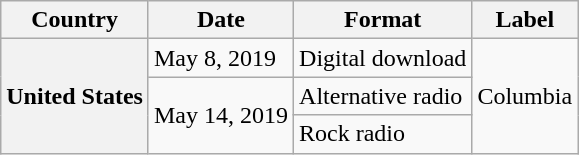<table class="wikitable plainrowheaders">
<tr>
<th scope="col">Country</th>
<th scope="col">Date</th>
<th scope="col">Format</th>
<th scope="col">Label</th>
</tr>
<tr>
<th scope="row" rowspan="3">United States</th>
<td>May 8, 2019</td>
<td>Digital download</td>
<td rowspan="3">Columbia</td>
</tr>
<tr>
<td rowspan="2">May 14, 2019</td>
<td>Alternative radio</td>
</tr>
<tr>
<td>Rock radio</td>
</tr>
</table>
